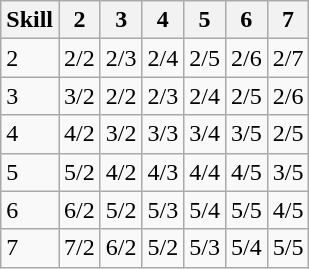<table class="wikitable">
<tr>
<th>Skill</th>
<th>2</th>
<th>3</th>
<th>4</th>
<th>5</th>
<th>6</th>
<th>7</th>
</tr>
<tr>
<td>2</td>
<td>2/2</td>
<td>2/3</td>
<td>2/4</td>
<td>2/5</td>
<td>2/6</td>
<td>2/7</td>
</tr>
<tr>
<td>3</td>
<td>3/2</td>
<td>2/2</td>
<td>2/3</td>
<td>2/4</td>
<td>2/5</td>
<td>2/6</td>
</tr>
<tr>
<td>4</td>
<td>4/2</td>
<td>3/2</td>
<td>3/3</td>
<td>3/4</td>
<td>3/5</td>
<td>2/5</td>
</tr>
<tr>
<td>5</td>
<td>5/2</td>
<td>4/2</td>
<td>4/3</td>
<td>4/4</td>
<td>4/5</td>
<td>3/5</td>
</tr>
<tr>
<td>6</td>
<td>6/2</td>
<td>5/2</td>
<td>5/3</td>
<td>5/4</td>
<td>5/5</td>
<td>4/5</td>
</tr>
<tr>
<td>7</td>
<td>7/2</td>
<td>6/2</td>
<td>5/2</td>
<td>5/3</td>
<td>5/4</td>
<td>5/5</td>
</tr>
</table>
